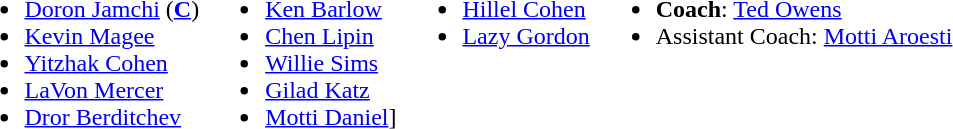<table>
<tr valign="top">
<td><br><ul><li> <a href='#'>Doron Jamchi</a> (<strong><a href='#'>C</a></strong>)</li><li> <a href='#'>Kevin Magee</a></li><li> <a href='#'>Yitzhak Cohen</a></li><li>  <a href='#'>LaVon Mercer</a></li><li> <a href='#'>Dror Berditchev</a></li></ul></td>
<td><br><ul><li> <a href='#'>Ken Barlow</a></li><li> <a href='#'>Chen Lipin</a></li><li>  <a href='#'>Willie Sims</a></li><li> <a href='#'>Gilad Katz</a></li><li>  <a href='#'>Motti Daniel</a>]</li></ul></td>
<td><br><ul><li> <a href='#'>Hillel Cohen</a></li><li>  <a href='#'>Lazy Gordon</a></li></ul></td>
<td><br><ul><li><strong>Coach</strong>:  <a href='#'>Ted Owens</a></li><li>Assistant Coach:  <a href='#'>Motti Aroesti</a></li></ul></td>
</tr>
</table>
